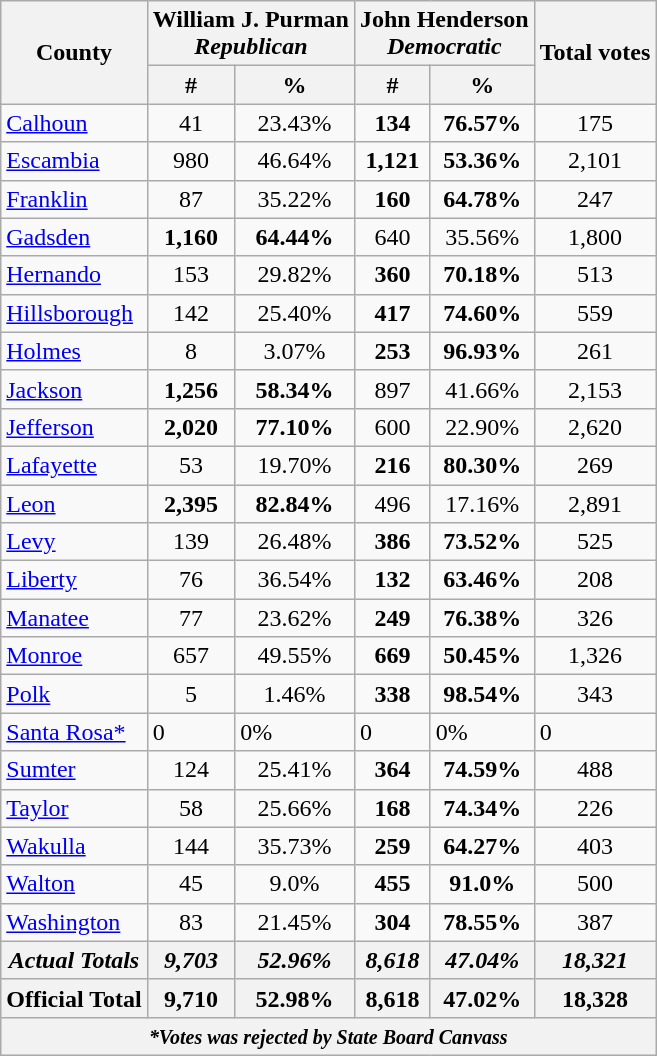<table class="wikitable sortable">
<tr>
<th rowspan="2">County</th>
<th colspan="2" style="text-align: center;" >William J. Purman <br> <em>Republican</em></th>
<th colspan="2" style="text-align: center;" >John Henderson <br><em>Democratic</em></th>
<th rowspan="2">Total votes</th>
</tr>
<tr>
<th colspan="1" style="text-align: center;" >#</th>
<th colspan="1" style="text-align: center;" >%</th>
<th colspan="1" style="text-align: center;" >#</th>
<th colspan="1" style="text-align: center;" >%</th>
</tr>
<tr>
<td><a href='#'>Calhoun</a></td>
<td align="center">41</td>
<td align="center">23.43%</td>
<td align="center"><strong>134</strong></td>
<td align="center"><strong>76.57%</strong></td>
<td align="center">175</td>
</tr>
<tr>
<td><a href='#'>Escambia</a></td>
<td align="center">980</td>
<td align="center">46.64%</td>
<td align="center"><strong>1,121</strong></td>
<td align="center"><strong>53.36%</strong></td>
<td align="center">2,101</td>
</tr>
<tr>
<td><a href='#'>Franklin</a></td>
<td align="center">87</td>
<td align="center">35.22%</td>
<td align="center"><strong>160</strong></td>
<td align="center"><strong>64.78%</strong></td>
<td align="center">247</td>
</tr>
<tr>
<td><a href='#'>Gadsden</a></td>
<td align="center"><strong>1,160</strong></td>
<td align="center"><strong>64.44%</strong></td>
<td align="center">640</td>
<td align="center">35.56%</td>
<td align="center">1,800</td>
</tr>
<tr>
<td><a href='#'>Hernando</a></td>
<td align="center">153</td>
<td align="center">29.82%</td>
<td align="center"><strong>360</strong></td>
<td align="center"><strong>70.18%</strong></td>
<td align="center">513</td>
</tr>
<tr>
<td><a href='#'>Hillsborough</a></td>
<td align="center">142</td>
<td align="center">25.40%</td>
<td align="center"><strong>417</strong></td>
<td align="center"><strong>74.60%</strong></td>
<td align="center">559</td>
</tr>
<tr>
<td><a href='#'>Holmes</a></td>
<td align="center">8</td>
<td align="center">3.07%</td>
<td align="center"><strong>253</strong></td>
<td align="center"><strong>96.93%</strong></td>
<td align="center">261</td>
</tr>
<tr>
<td><a href='#'>Jackson</a></td>
<td align="center"><strong>1,256</strong></td>
<td align="center"><strong>58.34%</strong></td>
<td align="center">897</td>
<td align="center">41.66%</td>
<td align="center">2,153</td>
</tr>
<tr>
<td><a href='#'>Jefferson</a></td>
<td align="center"><strong>2,020</strong></td>
<td align="center"><strong>77.10%</strong></td>
<td align="center">600</td>
<td align="center">22.90%</td>
<td align="center">2,620</td>
</tr>
<tr>
<td><a href='#'>Lafayette</a></td>
<td align="center">53</td>
<td align="center">19.70%</td>
<td align="center"><strong>216</strong></td>
<td align="center"><strong>80.30%</strong></td>
<td align="center">269</td>
</tr>
<tr>
<td><a href='#'>Leon</a></td>
<td align="center"><strong>2,395</strong></td>
<td align="center"><strong>82.84%</strong></td>
<td align="center">496</td>
<td align="center">17.16%</td>
<td align="center">2,891</td>
</tr>
<tr>
<td><a href='#'>Levy</a></td>
<td align="center">139</td>
<td align="center">26.48%</td>
<td align="center"><strong>386</strong></td>
<td align="center"><strong>73.52%</strong></td>
<td align="center">525</td>
</tr>
<tr>
<td><a href='#'>Liberty</a></td>
<td align="center">76</td>
<td align="center">36.54%</td>
<td align="center"><strong>132</strong></td>
<td align="center"><strong>63.46%</strong></td>
<td align="center">208</td>
</tr>
<tr>
<td><a href='#'>Manatee</a></td>
<td align="center">77</td>
<td align="center">23.62%</td>
<td align="center"><strong>249</strong></td>
<td align="center"><strong>76.38%</strong></td>
<td align="center">326</td>
</tr>
<tr>
<td><a href='#'>Monroe</a></td>
<td align="center">657</td>
<td align="center">49.55%</td>
<td align="center"><strong>669</strong></td>
<td align="center"><strong>50.45%</strong></td>
<td align="center">1,326</td>
</tr>
<tr>
<td><a href='#'>Polk</a></td>
<td align="center">5</td>
<td align="center">1.46%</td>
<td align="center"><strong>338</strong></td>
<td align="center"><strong>98.54%</strong></td>
<td align="center">343</td>
</tr>
<tr>
<td><a href='#'>Santa Rosa*</a></td>
<td>0</td>
<td>0%</td>
<td>0</td>
<td>0%</td>
<td>0</td>
</tr>
<tr>
<td><a href='#'>Sumter</a></td>
<td align="center">124</td>
<td align="center">25.41%</td>
<td align="center"><strong>364</strong></td>
<td align="center"><strong>74.59%</strong></td>
<td align="center">488</td>
</tr>
<tr>
<td><a href='#'>Taylor</a></td>
<td align="center">58</td>
<td align="center">25.66%</td>
<td align="center"><strong>168</strong></td>
<td align="center"><strong>74.34%</strong></td>
<td align="center">226</td>
</tr>
<tr>
<td><a href='#'>Wakulla</a></td>
<td align="center">144</td>
<td align="center">35.73%</td>
<td align="center"><strong>259</strong></td>
<td align="center"><strong>64.27%</strong></td>
<td align="center">403</td>
</tr>
<tr>
<td><a href='#'>Walton</a></td>
<td align="center">45</td>
<td align="center">9.0%</td>
<td align="center"><strong>455</strong></td>
<td align="center"><strong>91.0%</strong></td>
<td align="center">500</td>
</tr>
<tr>
<td><a href='#'>Washington</a></td>
<td align="center">83</td>
<td align="center">21.45%</td>
<td align="center"><strong>304</strong></td>
<td align="center"><strong>78.55%</strong></td>
<td align="center">387</td>
</tr>
<tr>
<th><em>Actual Totals</em></th>
<th><em>9,703</em></th>
<th><em>52.96%</em></th>
<th><em>8,618</em></th>
<th><em>47.04%</em></th>
<th><em>18,321</em></th>
</tr>
<tr>
<th>Official Total</th>
<th>9,710</th>
<th>52.98%</th>
<th>8,618</th>
<th>47.02%</th>
<th>18,328</th>
</tr>
<tr>
<th colspan="6"><strong><em><small>*Votes was rejected by State Board Canvass</small></em></strong></th>
</tr>
</table>
